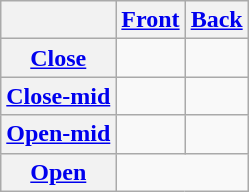<table class="wikitable" style="text-align:center">
<tr>
<th></th>
<th><a href='#'>Front</a></th>
<th><a href='#'>Back</a></th>
</tr>
<tr style="text-align:center;">
<th><a href='#'>Close</a></th>
<td></td>
<td></td>
</tr>
<tr style="text-align:center;">
<th><a href='#'>Close-mid</a></th>
<td></td>
<td></td>
</tr>
<tr style="text-align:center;">
<th><a href='#'>Open-mid</a></th>
<td></td>
<td></td>
</tr>
<tr style="text-align:center;">
<th><a href='#'>Open</a></th>
<td colspan="2"></td>
</tr>
</table>
